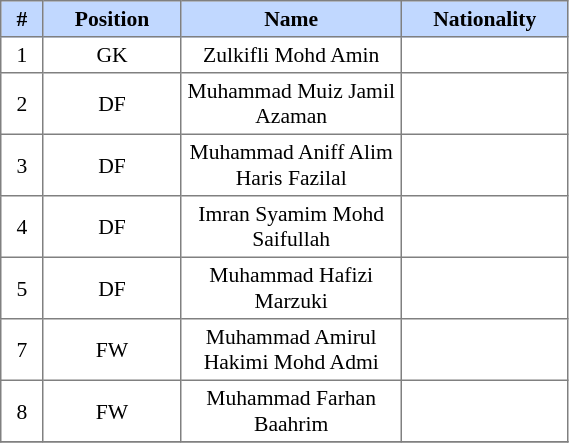<table border=1 style="border-collapse:collapse; font-size:90%;" cellpadding=3 cellspacing=0 width=30%>
<tr bgcolor=#C1D8FF>
<th width=2%>#</th>
<th width=5%>Position</th>
<th width=10%>Name</th>
<th width=5%>Nationality</th>
</tr>
<tr align=center>
<td>1</td>
<td>GK</td>
<td>Zulkifli Mohd Amin</td>
<td></td>
</tr>
<tr align=center>
<td>2</td>
<td>DF</td>
<td>Muhammad Muiz Jamil Azaman</td>
<td></td>
</tr>
<tr align=center>
<td>3</td>
<td>DF</td>
<td>Muhammad Aniff Alim Haris Fazilal</td>
<td></td>
</tr>
<tr align=center>
<td>4</td>
<td>DF</td>
<td>Imran Syamim Mohd Saifullah</td>
<td></td>
</tr>
<tr align=center>
<td>5</td>
<td>DF</td>
<td>Muhammad Hafizi Marzuki</td>
<td></td>
</tr>
<tr align=center>
<td>7</td>
<td>FW</td>
<td>Muhammad Amirul Hakimi Mohd Admi</td>
<td></td>
</tr>
<tr align=center>
<td>8</td>
<td>FW</td>
<td>Muhammad Farhan Baahrim</td>
<td></td>
</tr>
<tr align=center>
</tr>
</table>
